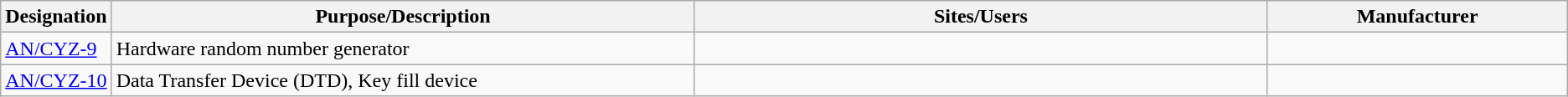<table class="wikitable sortable">
<tr>
<th scope="col">Designation</th>
<th scope="col" style="width: 500px;">Purpose/Description</th>
<th scope="col" style="width: 500px;">Sites/Users</th>
<th scope="col" style="width: 250px;">Manufacturer</th>
</tr>
<tr>
<td><a href='#'>AN/CYZ-9</a></td>
<td>Hardware random number generator</td>
<td></td>
<td></td>
</tr>
<tr>
<td><a href='#'>AN/CYZ-10</a></td>
<td>Data Transfer Device (DTD), Key fill device</td>
<td></td>
<td></td>
</tr>
</table>
